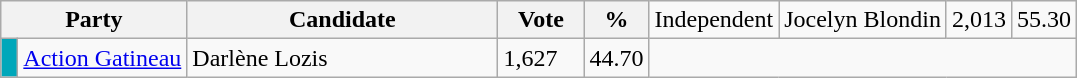<table class="wikitable">
<tr>
<th bgcolor="#DDDDFF" width="100px" colspan="2">Party</th>
<th bgcolor="#DDDDFF" width="200px">Candidate</th>
<th bgcolor="#DDDDFF" width="50px">Vote</th>
<th bgcolor="#DDDDFF" width="30px">%<br></th>
<td>Independent</td>
<td>Jocelyn Blondin</td>
<td>2,013</td>
<td>55.30</td>
</tr>
<tr>
<td bgcolor=#00a7ba> </td>
<td><a href='#'>Action Gatineau</a></td>
<td>Darlène Lozis</td>
<td>1,627</td>
<td>44.70</td>
</tr>
</table>
